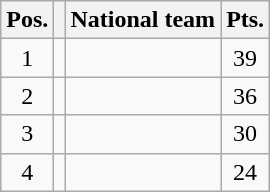<table class=wikitable>
<tr>
<th>Pos.</th>
<th></th>
<th>National team</th>
<th>Pts.</th>
</tr>
<tr align=center>
<td>1</td>
<td></td>
<td align=left></td>
<td>39</td>
</tr>
<tr align=center>
<td>2</td>
<td></td>
<td align=left></td>
<td>36</td>
</tr>
<tr align=center>
<td>3</td>
<td></td>
<td align=left></td>
<td>30</td>
</tr>
<tr align=center>
<td>4</td>
<td></td>
<td align=left></td>
<td>24</td>
</tr>
</table>
